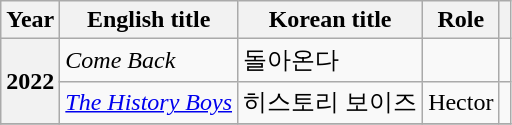<table class="wikitable  plainrowheaders">
<tr>
<th scope="col">Year</th>
<th scope="col">English title</th>
<th scope="col">Korean title</th>
<th scope="col">Role</th>
<th scope="col" class="unsortable"></th>
</tr>
<tr>
<th scope="row" rowspan=2>2022</th>
<td><em>Come Back</em></td>
<td>돌아온다</td>
<td></td>
<td></td>
</tr>
<tr>
<td><em><a href='#'>The History Boys</a></em></td>
<td>히스토리 보이즈</td>
<td>Hector</td>
<td></td>
</tr>
<tr>
</tr>
</table>
